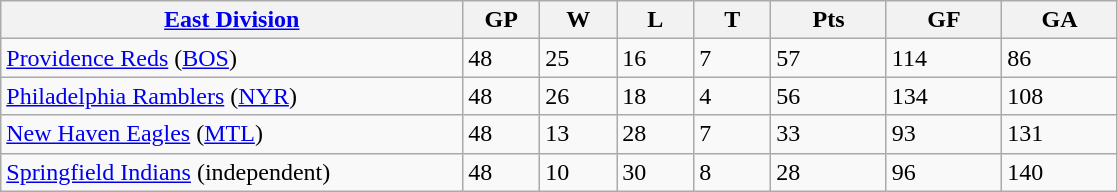<table class="wikitable">
<tr>
<th bgcolor="#DDDDFF" width="30%"><a href='#'>East Division</a></th>
<th bgcolor="#DDDDFF" width="5%">GP</th>
<th bgcolor="#DDDDFF" width="5%">W</th>
<th bgcolor="#DDDDFF" width="5%">L</th>
<th bgcolor="#DDDDFF" width="5%">T</th>
<th bgcolor="#DDDDFF" width="7.5%">Pts</th>
<th bgcolor="#DDDDFF" width="7.5%">GF</th>
<th bgcolor="#DDDDFF" width="7.5%">GA</th>
</tr>
<tr>
<td><a href='#'>Providence Reds</a> (<a href='#'>BOS</a>)</td>
<td>48</td>
<td>25</td>
<td>16</td>
<td>7</td>
<td>57</td>
<td>114</td>
<td>86</td>
</tr>
<tr>
<td><a href='#'>Philadelphia Ramblers</a> (<a href='#'>NYR</a>)</td>
<td>48</td>
<td>26</td>
<td>18</td>
<td>4</td>
<td>56</td>
<td>134</td>
<td>108</td>
</tr>
<tr>
<td><a href='#'>New Haven Eagles</a> (<a href='#'>MTL</a>)</td>
<td>48</td>
<td>13</td>
<td>28</td>
<td>7</td>
<td>33</td>
<td>93</td>
<td>131</td>
</tr>
<tr>
<td><a href='#'>Springfield Indians</a> (independent)</td>
<td>48</td>
<td>10</td>
<td>30</td>
<td>8</td>
<td>28</td>
<td>96</td>
<td>140</td>
</tr>
</table>
